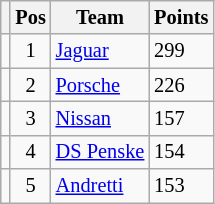<table class="wikitable" style="font-size: 85%;">
<tr>
<th></th>
<th>Pos</th>
<th>Team</th>
<th>Points</th>
</tr>
<tr>
<td align="left"></td>
<td align="center">1</td>
<td> <a href='#'>Jaguar</a></td>
<td align="left">299</td>
</tr>
<tr>
<td align="left"></td>
<td align="center">2</td>
<td> <a href='#'>Porsche</a></td>
<td align="left">226</td>
</tr>
<tr>
<td align="left"></td>
<td align="center">3</td>
<td> <a href='#'>Nissan</a></td>
<td align="left">157</td>
</tr>
<tr>
<td align="left"></td>
<td align="center">4</td>
<td> <a href='#'>DS Penske</a></td>
<td align="left">154</td>
</tr>
<tr>
<td align="left"></td>
<td align="center">5</td>
<td> <a href='#'>Andretti</a></td>
<td align="left">153</td>
</tr>
</table>
